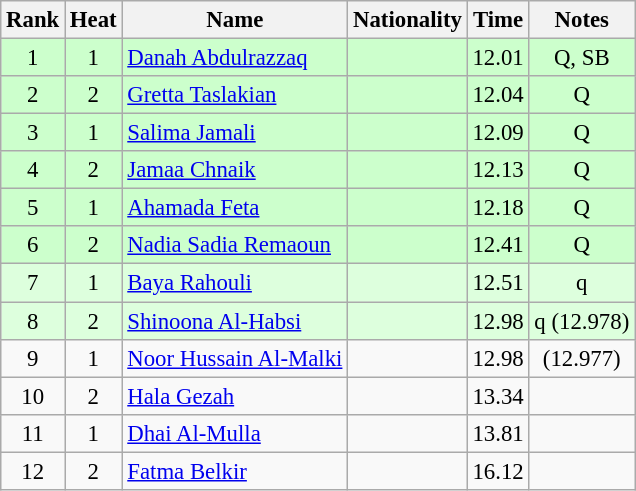<table class="wikitable sortable" style="text-align:center;font-size:95%">
<tr>
<th>Rank</th>
<th>Heat</th>
<th>Name</th>
<th>Nationality</th>
<th>Time</th>
<th>Notes</th>
</tr>
<tr bgcolor=ccffcc>
<td>1</td>
<td>1</td>
<td align=left><a href='#'>Danah Abdulrazzaq</a></td>
<td align=left></td>
<td>12.01</td>
<td>Q, SB</td>
</tr>
<tr bgcolor=ccffcc>
<td>2</td>
<td>2</td>
<td align=left><a href='#'>Gretta Taslakian</a></td>
<td align=left></td>
<td>12.04</td>
<td>Q</td>
</tr>
<tr bgcolor=ccffcc>
<td>3</td>
<td>1</td>
<td align=left><a href='#'>Salima Jamali</a></td>
<td align=left></td>
<td>12.09</td>
<td>Q</td>
</tr>
<tr bgcolor=ccffcc>
<td>4</td>
<td>2</td>
<td align=left><a href='#'>Jamaa Chnaik</a></td>
<td align=left></td>
<td>12.13</td>
<td>Q</td>
</tr>
<tr bgcolor=ccffcc>
<td>5</td>
<td>1</td>
<td align=left><a href='#'>Ahamada Feta</a></td>
<td align=left></td>
<td>12.18</td>
<td>Q</td>
</tr>
<tr bgcolor=ccffcc>
<td>6</td>
<td>2</td>
<td align=left><a href='#'>Nadia Sadia Remaoun</a></td>
<td align=left></td>
<td>12.41</td>
<td>Q</td>
</tr>
<tr bgcolor=ddffdd>
<td>7</td>
<td>1</td>
<td align=left><a href='#'>Baya Rahouli</a></td>
<td align=left></td>
<td>12.51</td>
<td>q</td>
</tr>
<tr bgcolor=ddffdd>
<td>8</td>
<td>2</td>
<td align=left><a href='#'>Shinoona Al-Habsi</a></td>
<td align=left></td>
<td>12.98</td>
<td>q (12.978)</td>
</tr>
<tr>
<td>9</td>
<td>1</td>
<td align=left><a href='#'>Noor Hussain Al-Malki</a></td>
<td align=left></td>
<td>12.98</td>
<td>(12.977)</td>
</tr>
<tr>
<td>10</td>
<td>2</td>
<td align=left><a href='#'>Hala Gezah</a></td>
<td align=left></td>
<td>13.34</td>
<td></td>
</tr>
<tr>
<td>11</td>
<td>1</td>
<td align=left><a href='#'>Dhai Al-Mulla</a></td>
<td align=left></td>
<td>13.81</td>
<td></td>
</tr>
<tr>
<td>12</td>
<td>2</td>
<td align=left><a href='#'>Fatma Belkir</a></td>
<td align=left></td>
<td>16.12</td>
<td></td>
</tr>
</table>
